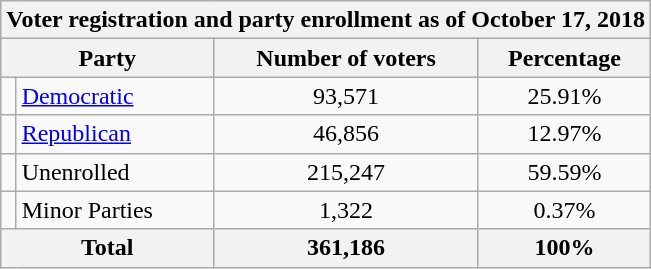<table class=wikitable>
<tr>
<th colspan = 6>Voter registration and party enrollment as of October 17, 2018</th>
</tr>
<tr>
<th colspan = 2>Party</th>
<th>Number of voters</th>
<th>Percentage</th>
</tr>
<tr>
<td></td>
<td><a href='#'>Democratic</a></td>
<td align = center>93,571</td>
<td align = center>25.91%</td>
</tr>
<tr>
<td></td>
<td><a href='#'>Republican</a></td>
<td align = center>46,856</td>
<td align = center>12.97%</td>
</tr>
<tr>
<td></td>
<td>Unenrolled</td>
<td align = center>215,247</td>
<td align = center>59.59%</td>
</tr>
<tr>
<td></td>
<td>Minor Parties</td>
<td align = center>1,322</td>
<td align = center>0.37%</td>
</tr>
<tr>
<th colspan = 2>Total</th>
<th align = center>361,186</th>
<th align = center>100%</th>
</tr>
</table>
